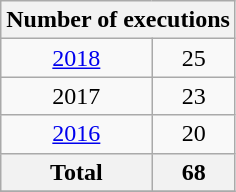<table class="wikitable" style="text-align:center;">
<tr>
<th colspan="2">Number of executions</th>
</tr>
<tr>
<td><a href='#'>2018</a></td>
<td>25</td>
</tr>
<tr>
<td>2017</td>
<td>23</td>
</tr>
<tr>
<td><a href='#'>2016</a></td>
<td>20</td>
</tr>
<tr>
<th>Total</th>
<th>68</th>
</tr>
<tr>
</tr>
</table>
